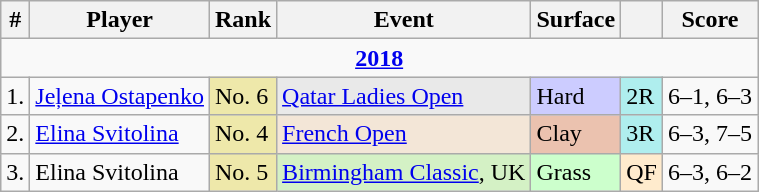<table class="wikitable sortable">
<tr>
<th>#</th>
<th>Player</th>
<th>Rank</th>
<th>Event</th>
<th>Surface</th>
<th></th>
<th>Score</th>
</tr>
<tr>
<td colspan=7 style=text-align:center><strong><a href='#'>2018</a></strong></td>
</tr>
<tr>
<td>1.</td>
<td> <a href='#'>Jeļena Ostapenko</a></td>
<td bgcolor=EEE8AA>No. 6</td>
<td bgcolor=e9e9e9><a href='#'>Qatar Ladies Open</a></td>
<td bgcolor=CCCCFF>Hard</td>
<td bgcolor=afeeee>2R</td>
<td>6–1, 6–3</td>
</tr>
<tr>
<td>2.</td>
<td> <a href='#'>Elina Svitolina</a></td>
<td bgcolor=eee8aa>No. 4</td>
<td bgcolor=f3e6d7><a href='#'>French Open</a></td>
<td bgcolor=EBC2AF>Clay</td>
<td bgcolor=afeeee>3R</td>
<td>6–3, 7–5</td>
</tr>
<tr>
<td>3.</td>
<td> Elina Svitolina</td>
<td bgcolor=eee8aa>No. 5</td>
<td style="background:#D4F1C5;"><a href='#'>Birmingham Classic</a>, UK</td>
<td bgcolor=CCFFCC>Grass</td>
<td bgcolor=ffebcd>QF</td>
<td>6–3, 6–2</td>
</tr>
</table>
